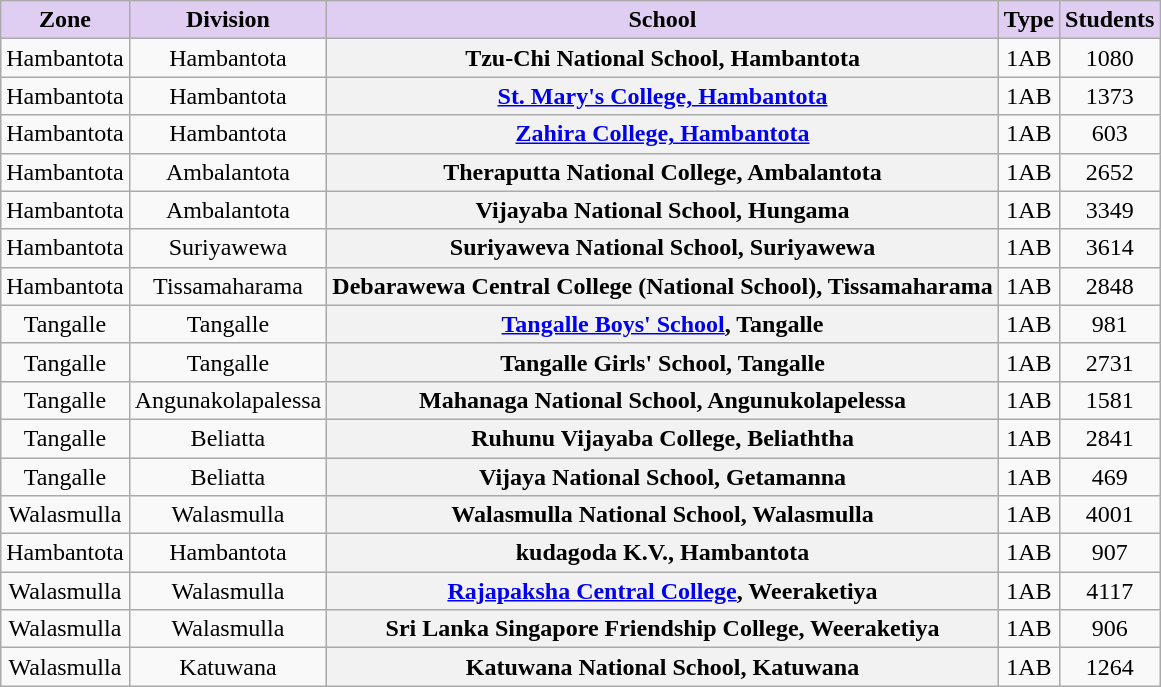<table class="wikitable sortable" style="text-align:center; font-size:100%">
<tr valign=bottom>
<th style="background-color:#E0CEF2;">Zone</th>
<th style="background-color:#E0CEF2;">Division</th>
<th style="background-color:#E0CEF2;">School</th>
<th style="background-color:#E0CEF2;">Type</th>
<th style="background-color:#E0CEF2;">Students</th>
</tr>
<tr>
<td>Hambantota</td>
<td>Hambantota</td>
<th>Tzu-Chi National School, Hambantota</th>
<td>1AB</td>
<td>1080</td>
</tr>
<tr>
<td>Hambantota</td>
<td>Hambantota</td>
<th><a href='#'>St. Mary's College, Hambantota</a></th>
<td>1AB</td>
<td>1373</td>
</tr>
<tr>
<td>Hambantota</td>
<td>Hambantota</td>
<th><a href='#'>Zahira College, Hambantota</a></th>
<td>1AB</td>
<td>603</td>
</tr>
<tr>
<td>Hambantota</td>
<td>Ambalantota</td>
<th>Theraputta National College, Ambalantota</th>
<td>1AB</td>
<td>2652</td>
</tr>
<tr>
<td>Hambantota</td>
<td>Ambalantota</td>
<th>Vijayaba National School, Hungama</th>
<td>1AB</td>
<td>3349</td>
</tr>
<tr>
<td>Hambantota</td>
<td>Suriyawewa</td>
<th>Suriyaweva National School, Suriyawewa</th>
<td>1AB</td>
<td>3614</td>
</tr>
<tr>
<td>Hambantota</td>
<td>Tissamaharama</td>
<th>Debarawewa Central College (National School), Tissamaharama</th>
<td>1AB</td>
<td>2848</td>
</tr>
<tr>
<td>Tangalle</td>
<td>Tangalle</td>
<th><a href='#'>Tangalle Boys' School</a>, Tangalle</th>
<td>1AB</td>
<td>981</td>
</tr>
<tr>
<td>Tangalle</td>
<td>Tangalle</td>
<th>Tangalle Girls' School, Tangalle</th>
<td>1AB</td>
<td>2731</td>
</tr>
<tr>
<td>Tangalle</td>
<td>Angunakolapalessa</td>
<th>Mahanaga National School, Angunukolapelessa</th>
<td>1AB</td>
<td>1581</td>
</tr>
<tr>
<td>Tangalle</td>
<td>Beliatta</td>
<th>Ruhunu Vijayaba College, Beliaththa</th>
<td>1AB</td>
<td>2841</td>
</tr>
<tr>
<td>Tangalle</td>
<td>Beliatta</td>
<th>Vijaya National School, Getamanna</th>
<td>1AB</td>
<td>469</td>
</tr>
<tr>
<td>Walasmulla</td>
<td>Walasmulla</td>
<th>Walasmulla National School, Walasmulla</th>
<td>1AB</td>
<td>4001</td>
</tr>
<tr>
<td>Hambantota</td>
<td>Hambantota</td>
<th>kudagoda K.V., Hambantota</th>
<td>1AB</td>
<td>907</td>
</tr>
<tr>
<td>Walasmulla</td>
<td>Walasmulla</td>
<th><a href='#'>Rajapaksha Central College</a>, Weeraketiya</th>
<td>1AB</td>
<td>4117</td>
</tr>
<tr>
<td>Walasmulla</td>
<td>Walasmulla</td>
<th>Sri Lanka Singapore Friendship College, Weeraketiya</th>
<td>1AB</td>
<td>906</td>
</tr>
<tr>
<td>Walasmulla</td>
<td>Katuwana</td>
<th>Katuwana National School, Katuwana</th>
<td>1AB</td>
<td>1264</td>
</tr>
</table>
